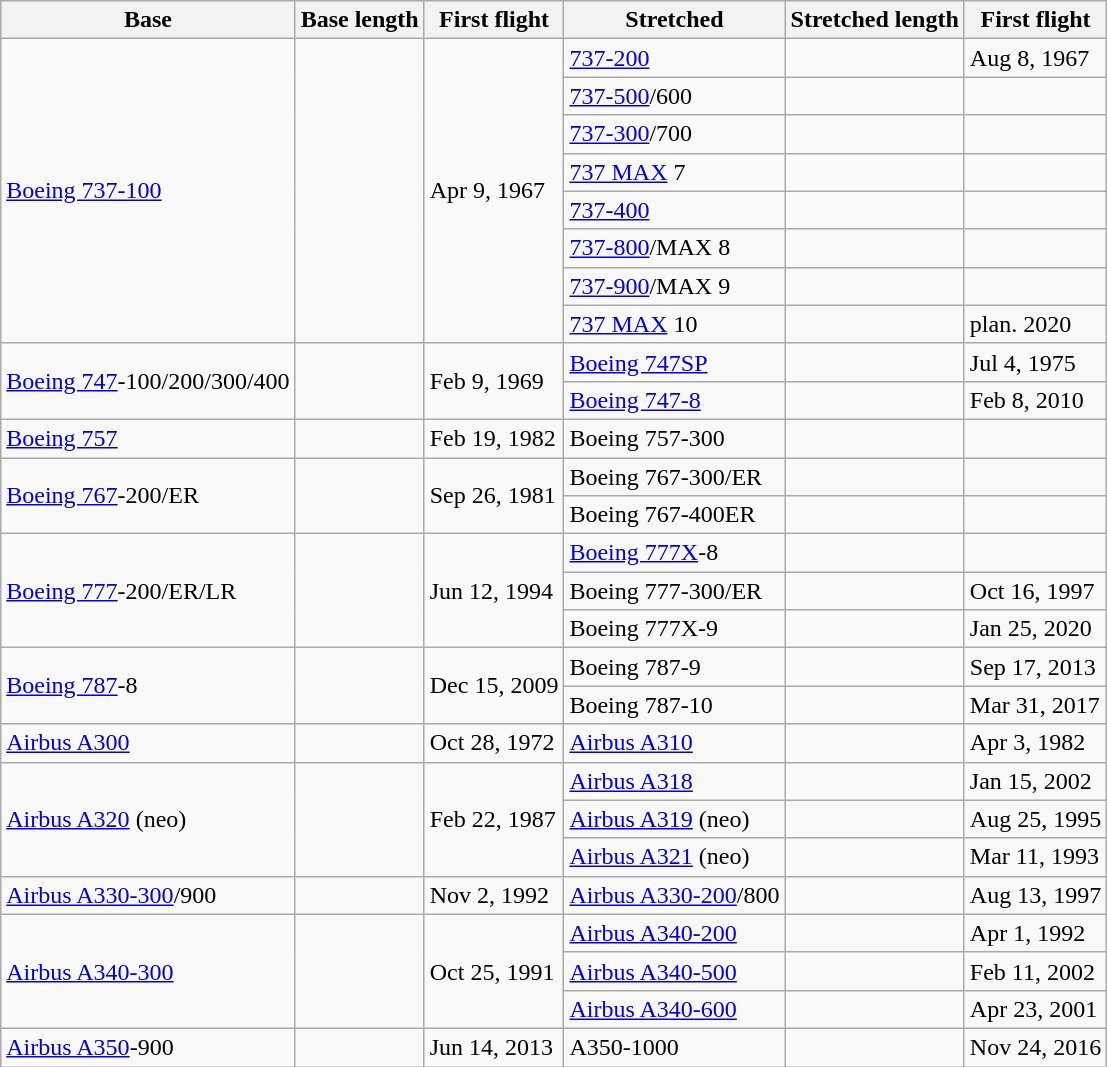<table class="wikitable sortable">
<tr>
<th>Base</th>
<th>Base length</th>
<th>First flight</th>
<th>Stretched</th>
<th>Stretched length</th>
<th data-sort-type="date">First flight</th>
</tr>
<tr>
<td rowspan=8><a href='#'>Boeing 737-100</a></td>
<td rowspan=8></td>
<td rowspan=8>Apr 9, 1967</td>
<td><a href='#'>737-200</a></td>
<td></td>
<td>Aug 8, 1967</td>
</tr>
<tr>
<td><a href='#'>737-500</a>/600</td>
<td></td>
<td></td>
</tr>
<tr>
<td><a href='#'>737-300</a>/700</td>
<td></td>
<td></td>
</tr>
<tr>
<td><a href='#'>737 MAX</a> 7</td>
<td></td>
<td></td>
</tr>
<tr>
<td><a href='#'>737-400</a></td>
<td></td>
<td></td>
</tr>
<tr>
<td><a href='#'>737-800</a>/MAX 8</td>
<td></td>
<td></td>
</tr>
<tr>
<td><a href='#'>737-900</a>/MAX 9</td>
<td></td>
<td></td>
</tr>
<tr>
<td><a href='#'>737 MAX</a> 10</td>
<td></td>
<td>plan. 2020</td>
</tr>
<tr>
<td rowspan=2><a href='#'>Boeing 747</a>-100/200/300/400</td>
<td rowspan=2></td>
<td rowspan=2>Feb 9, 1969</td>
<td><a href='#'>Boeing 747SP</a></td>
<td></td>
<td>Jul 4, 1975</td>
</tr>
<tr>
<td><a href='#'>Boeing 747-8</a></td>
<td></td>
<td>Feb 8, 2010</td>
</tr>
<tr>
<td><a href='#'>Boeing 757</a></td>
<td></td>
<td>Feb 19, 1982</td>
<td>Boeing 757-300</td>
<td></td>
<td></td>
</tr>
<tr>
<td rowspan=2><a href='#'>Boeing 767</a>-200/ER</td>
<td rowspan=2></td>
<td rowspan=2>Sep 26, 1981</td>
<td>Boeing 767-300/ER</td>
<td></td>
<td></td>
</tr>
<tr>
<td>Boeing 767-400ER</td>
<td></td>
<td></td>
</tr>
<tr>
<td rowspan=3><a href='#'>Boeing 777</a>-200/ER/LR</td>
<td rowspan=3></td>
<td rowspan=3>Jun 12, 1994</td>
<td><a href='#'>Boeing 777X</a>-8</td>
<td></td>
<td></td>
</tr>
<tr>
<td>Boeing 777-300/ER</td>
<td></td>
<td>Oct 16, 1997</td>
</tr>
<tr>
<td>Boeing 777X-9</td>
<td></td>
<td>Jan 25, 2020</td>
</tr>
<tr>
<td rowspan=2><a href='#'>Boeing 787</a>-8</td>
<td rowspan=2></td>
<td rowspan=2>Dec 15, 2009</td>
<td>Boeing 787-9</td>
<td></td>
<td>Sep 17, 2013</td>
</tr>
<tr>
<td>Boeing 787-10</td>
<td></td>
<td>Mar 31, 2017</td>
</tr>
<tr>
<td><a href='#'>Airbus A300</a></td>
<td></td>
<td>Oct 28, 1972</td>
<td><a href='#'>Airbus A310</a></td>
<td></td>
<td>Apr 3, 1982</td>
</tr>
<tr>
<td rowspan=3><a href='#'>Airbus A320</a> (neo)</td>
<td rowspan=3></td>
<td rowspan=3>Feb 22, 1987</td>
<td><a href='#'>Airbus A318</a></td>
<td></td>
<td>Jan 15, 2002</td>
</tr>
<tr>
<td><a href='#'>Airbus A319</a> (neo)</td>
<td></td>
<td>Aug 25, 1995</td>
</tr>
<tr>
<td><a href='#'>Airbus A321</a> (neo)</td>
<td></td>
<td>Mar 11, 1993</td>
</tr>
<tr>
<td><a href='#'>Airbus A330-300</a>/900</td>
<td></td>
<td>Nov 2, 1992</td>
<td><a href='#'>Airbus A330-200</a>/800</td>
<td></td>
<td>Aug 13, 1997</td>
</tr>
<tr>
<td rowspan=3><a href='#'>Airbus A340-300</a></td>
<td rowspan=3></td>
<td rowspan=3>Oct 25, 1991</td>
<td><a href='#'>Airbus A340-200</a></td>
<td></td>
<td>Apr 1, 1992</td>
</tr>
<tr>
<td><a href='#'>Airbus A340-500</a></td>
<td></td>
<td>Feb 11, 2002</td>
</tr>
<tr>
<td><a href='#'>Airbus A340-600</a></td>
<td></td>
<td>Apr 23, 2001</td>
</tr>
<tr>
<td><a href='#'>Airbus A350</a>-900</td>
<td></td>
<td>Jun 14, 2013</td>
<td>A350-1000</td>
<td></td>
<td>Nov 24, 2016</td>
</tr>
</table>
